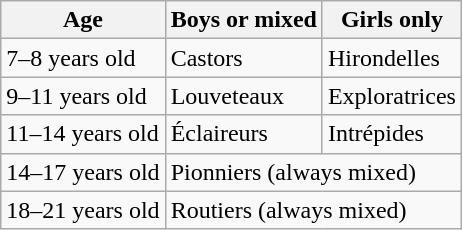<table class="wikitable">
<tr>
<th>Age</th>
<th>Boys or mixed</th>
<th>Girls only</th>
</tr>
<tr>
<td>7–8 years old</td>
<td>Castors</td>
<td>Hirondelles</td>
</tr>
<tr>
<td>9–11 years old</td>
<td>Louveteaux</td>
<td>Exploratrices</td>
</tr>
<tr>
<td>11–14 years old</td>
<td>Éclaireurs</td>
<td>Intrépides</td>
</tr>
<tr>
<td>14–17 years old</td>
<td colspan="2">Pionniers (always mixed)</td>
</tr>
<tr>
<td>18–21 years old</td>
<td colspan="2">Routiers (always mixed)</td>
</tr>
</table>
